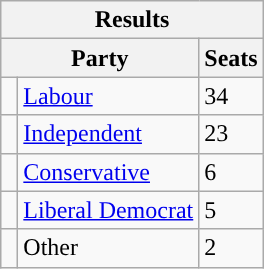<table class="wikitable">
<tr>
<th colspan="3">Results</th>
</tr>
<tr>
<th colspan="2">Party</th>
<th>Seats</th>
</tr>
<tr>
<td style="color:inherit;background:"> </td>
<td><a href='#'>Labour</a></td>
<td>34</td>
</tr>
<tr>
<td></td>
<td><a href='#'>Independent</a></td>
<td>23</td>
</tr>
<tr>
<td style="color:inherit;background:"> </td>
<td><a href='#'>Conservative</a></td>
<td>6</td>
</tr>
<tr>
<td style="color:inherit;background:"></td>
<td><a href='#'>Liberal Democrat</a></td>
<td>5</td>
</tr>
<tr>
<td></td>
<td>Other</td>
<td>2</td>
</tr>
</table>
